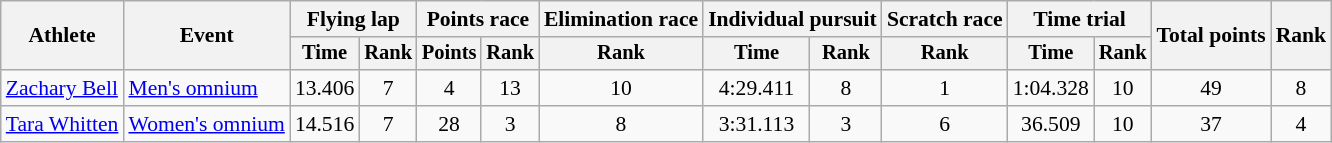<table class="wikitable" style="font-size:90%">
<tr>
<th rowspan=2>Athlete</th>
<th rowspan=2>Event</th>
<th colspan=2>Flying lap</th>
<th colspan=2>Points race</th>
<th>Elimination race</th>
<th colspan=2>Individual pursuit</th>
<th>Scratch race</th>
<th colspan=2>Time trial</th>
<th rowspan=2>Total points</th>
<th rowspan=2>Rank</th>
</tr>
<tr style="font-size:95%">
<th>Time</th>
<th>Rank</th>
<th>Points</th>
<th>Rank</th>
<th>Rank</th>
<th>Time</th>
<th>Rank</th>
<th>Rank</th>
<th>Time</th>
<th>Rank</th>
</tr>
<tr align=center>
<td align=left><a href='#'>Zachary Bell</a></td>
<td align=left><a href='#'>Men's omnium</a></td>
<td>13.406</td>
<td>7</td>
<td>4</td>
<td>13</td>
<td>10</td>
<td>4:29.411</td>
<td>8</td>
<td>1</td>
<td>1:04.328</td>
<td>10</td>
<td>49</td>
<td>8</td>
</tr>
<tr align=center>
<td align=left><a href='#'>Tara Whitten</a></td>
<td align=left><a href='#'>Women's omnium</a></td>
<td>14.516</td>
<td>7</td>
<td>28</td>
<td>3</td>
<td>8</td>
<td>3:31.113</td>
<td>3</td>
<td>6</td>
<td>36.509</td>
<td>10</td>
<td>37</td>
<td>4</td>
</tr>
</table>
